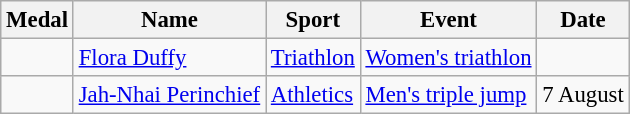<table class="wikitable sortable" style="font-size: 95%;">
<tr>
<th>Medal</th>
<th>Name</th>
<th>Sport</th>
<th>Event</th>
<th>Date</th>
</tr>
<tr>
<td></td>
<td><a href='#'>Flora Duffy</a></td>
<td><a href='#'>Triathlon</a></td>
<td><a href='#'>Women's triathlon</a></td>
<td></td>
</tr>
<tr>
<td></td>
<td><a href='#'>Jah-Nhai Perinchief</a></td>
<td><a href='#'>Athletics</a></td>
<td><a href='#'>Men's triple jump</a></td>
<td>7 August</td>
</tr>
</table>
